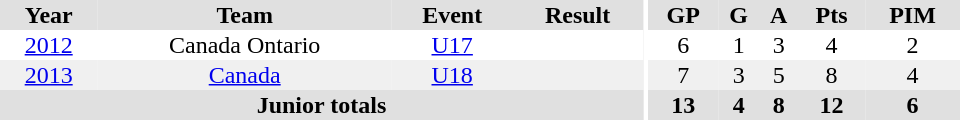<table border="0" cellpadding="1" cellspacing="0" ID="Table3" style="text-align:center; width:40em">
<tr ALIGN="center" bgcolor="#e0e0e0">
<th>Year</th>
<th>Team</th>
<th>Event</th>
<th>Result</th>
<th rowspan="99" bgcolor="#ffffff"></th>
<th>GP</th>
<th>G</th>
<th>A</th>
<th>Pts</th>
<th>PIM</th>
</tr>
<tr>
<td><a href='#'>2012</a></td>
<td>Canada Ontario</td>
<td><a href='#'>U17</a></td>
<td></td>
<td>6</td>
<td>1</td>
<td>3</td>
<td>4</td>
<td>2</td>
</tr>
<tr bgcolor="#f0f0f0">
<td><a href='#'>2013</a></td>
<td><a href='#'>Canada</a></td>
<td><a href='#'>U18</a></td>
<td></td>
<td>7</td>
<td>3</td>
<td>5</td>
<td>8</td>
<td>4</td>
</tr>
<tr bgcolor="#e0e0e0">
<th colspan="4">Junior totals</th>
<th>13</th>
<th>4</th>
<th>8</th>
<th>12</th>
<th>6</th>
</tr>
</table>
